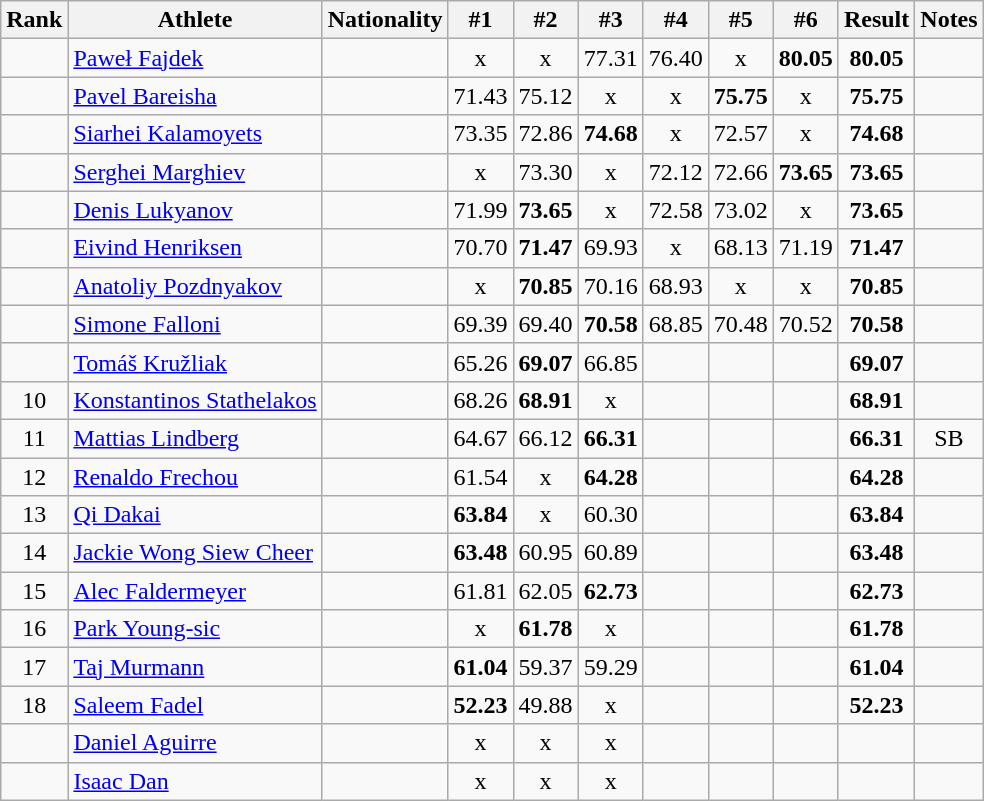<table class="wikitable sortable" style="text-align:center">
<tr>
<th>Rank</th>
<th>Athlete</th>
<th>Nationality</th>
<th>#1</th>
<th>#2</th>
<th>#3</th>
<th>#4</th>
<th>#5</th>
<th>#6</th>
<th>Result</th>
<th>Notes</th>
</tr>
<tr>
<td></td>
<td align="left"><a href='#'>Paweł Fajdek</a></td>
<td align=left></td>
<td>x</td>
<td>x</td>
<td>77.31</td>
<td>76.40</td>
<td>x</td>
<td><strong>80.05</strong></td>
<td><strong>80.05</strong></td>
<td></td>
</tr>
<tr>
<td></td>
<td align="left"><a href='#'>Pavel Bareisha</a></td>
<td align=left></td>
<td>71.43</td>
<td>75.12</td>
<td>x</td>
<td>x</td>
<td><strong>75.75</strong></td>
<td>x</td>
<td><strong>75.75</strong></td>
<td></td>
</tr>
<tr>
<td></td>
<td align="left"><a href='#'>Siarhei Kalamoyets</a></td>
<td align=left></td>
<td>73.35</td>
<td>72.86</td>
<td><strong>74.68</strong></td>
<td>x</td>
<td>72.57</td>
<td>x</td>
<td><strong>74.68</strong></td>
<td></td>
</tr>
<tr>
<td></td>
<td align="left"><a href='#'>Serghei Marghiev</a></td>
<td align=left></td>
<td>x</td>
<td>73.30</td>
<td>x</td>
<td>72.12</td>
<td>72.66</td>
<td><strong>73.65</strong></td>
<td><strong>73.65</strong></td>
<td></td>
</tr>
<tr>
<td></td>
<td align="left"><a href='#'>Denis Lukyanov</a></td>
<td align=left></td>
<td>71.99</td>
<td><strong>73.65</strong></td>
<td>x</td>
<td>72.58</td>
<td>73.02</td>
<td>x</td>
<td><strong>73.65</strong></td>
<td></td>
</tr>
<tr>
<td></td>
<td align="left"><a href='#'>Eivind Henriksen</a></td>
<td align=left></td>
<td>70.70</td>
<td><strong>71.47</strong></td>
<td>69.93</td>
<td>x</td>
<td>68.13</td>
<td>71.19</td>
<td><strong>71.47</strong></td>
<td></td>
</tr>
<tr>
<td></td>
<td align="left"><a href='#'>Anatoliy Pozdnyakov</a></td>
<td align=left></td>
<td>x</td>
<td><strong>70.85</strong></td>
<td>70.16</td>
<td>68.93</td>
<td>x</td>
<td>x</td>
<td><strong>70.85</strong></td>
<td></td>
</tr>
<tr>
<td></td>
<td align="left"><a href='#'>Simone Falloni</a></td>
<td align=left></td>
<td>69.39</td>
<td>69.40</td>
<td><strong>70.58</strong></td>
<td>68.85</td>
<td>70.48</td>
<td>70.52</td>
<td><strong>70.58</strong></td>
<td></td>
</tr>
<tr>
<td></td>
<td align="left"><a href='#'>Tomáš Kružliak</a></td>
<td align=left></td>
<td>65.26</td>
<td><strong>69.07</strong></td>
<td>66.85</td>
<td></td>
<td></td>
<td></td>
<td><strong>69.07</strong></td>
<td></td>
</tr>
<tr>
<td>10</td>
<td align="left"><a href='#'>Konstantinos Stathelakos</a></td>
<td align=left></td>
<td>68.26</td>
<td><strong>68.91</strong></td>
<td>x</td>
<td></td>
<td></td>
<td></td>
<td><strong>68.91</strong></td>
<td></td>
</tr>
<tr>
<td>11</td>
<td align="left"><a href='#'>Mattias Lindberg</a></td>
<td align=left></td>
<td>64.67</td>
<td>66.12</td>
<td><strong>66.31</strong></td>
<td></td>
<td></td>
<td></td>
<td><strong>66.31</strong></td>
<td>SB</td>
</tr>
<tr>
<td>12</td>
<td align="left"><a href='#'>Renaldo Frechou</a></td>
<td align=left></td>
<td>61.54</td>
<td>x</td>
<td><strong>64.28</strong></td>
<td></td>
<td></td>
<td></td>
<td><strong>64.28</strong></td>
<td></td>
</tr>
<tr>
<td>13</td>
<td align="left"><a href='#'>Qi Dakai</a></td>
<td align=left></td>
<td><strong>63.84</strong></td>
<td>x</td>
<td>60.30</td>
<td></td>
<td></td>
<td></td>
<td><strong>63.84</strong></td>
<td></td>
</tr>
<tr>
<td>14</td>
<td align="left"><a href='#'>Jackie Wong Siew Cheer</a></td>
<td align=left></td>
<td><strong>63.48</strong></td>
<td>60.95</td>
<td>60.89</td>
<td></td>
<td></td>
<td></td>
<td><strong>63.48</strong></td>
<td></td>
</tr>
<tr>
<td>15</td>
<td align="left"><a href='#'>Alec Faldermeyer</a></td>
<td align=left></td>
<td>61.81</td>
<td>62.05</td>
<td><strong>62.73</strong></td>
<td></td>
<td></td>
<td></td>
<td><strong>62.73</strong></td>
<td></td>
</tr>
<tr>
<td>16</td>
<td align="left"><a href='#'>Park Young-sic</a></td>
<td align=left></td>
<td>x</td>
<td><strong>61.78</strong></td>
<td>x</td>
<td></td>
<td></td>
<td></td>
<td><strong>61.78</strong></td>
<td></td>
</tr>
<tr>
<td>17</td>
<td align="left"><a href='#'>Taj Murmann</a></td>
<td align=left></td>
<td><strong>61.04</strong></td>
<td>59.37</td>
<td>59.29</td>
<td></td>
<td></td>
<td></td>
<td><strong>61.04</strong></td>
<td></td>
</tr>
<tr>
<td>18</td>
<td align="left"><a href='#'>Saleem Fadel</a></td>
<td align=left></td>
<td><strong>52.23</strong></td>
<td>49.88</td>
<td>x</td>
<td></td>
<td></td>
<td></td>
<td><strong>52.23</strong></td>
<td></td>
</tr>
<tr>
<td></td>
<td align="left"><a href='#'>Daniel Aguirre</a></td>
<td align=left></td>
<td>x</td>
<td>x</td>
<td>x</td>
<td></td>
<td></td>
<td></td>
<td><strong></strong></td>
<td></td>
</tr>
<tr>
<td></td>
<td align="left"><a href='#'>Isaac Dan</a></td>
<td align=left></td>
<td>x</td>
<td>x</td>
<td>x</td>
<td></td>
<td></td>
<td></td>
<td><strong></strong></td>
<td></td>
</tr>
</table>
